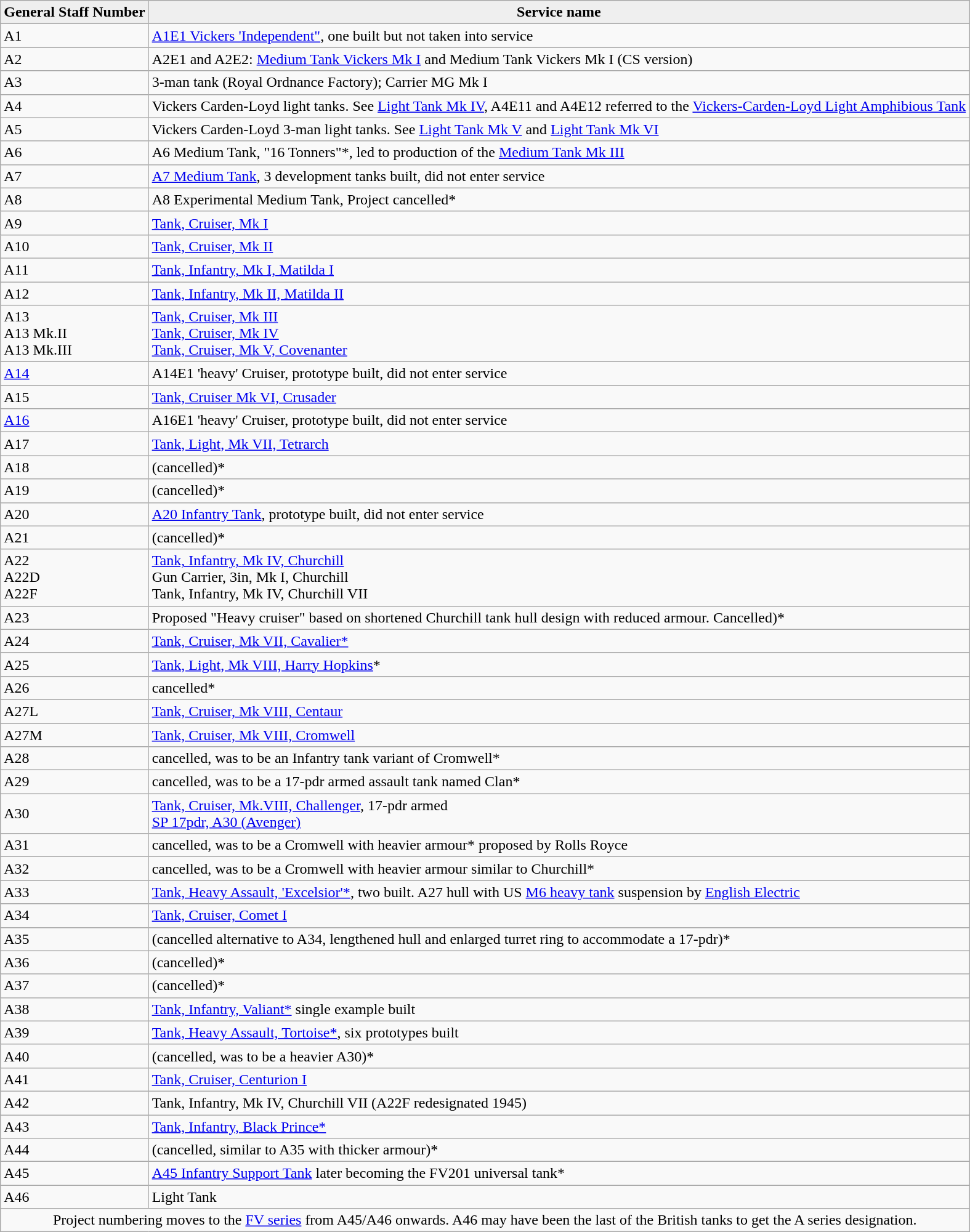<table class="wikitable">
<tr>
<th style="background:#efefef;">General Staff Number</th>
<th style="background:#efefef;">Service name</th>
</tr>
<tr>
<td>A1</td>
<td><a href='#'>A1E1 Vickers 'Independent"</a>, one built but not taken into service</td>
</tr>
<tr>
<td>A2</td>
<td>A2E1 and A2E2: <a href='#'>Medium Tank Vickers Mk I</a> and Medium Tank Vickers Mk I (CS version)</td>
</tr>
<tr>
<td>A3</td>
<td>3-man tank (Royal Ordnance Factory); Carrier MG Mk I</td>
</tr>
<tr>
<td>A4</td>
<td>Vickers Carden-Loyd light tanks.  See <a href='#'>Light Tank Mk IV</a>, A4E11 and A4E12 referred to the <a href='#'>Vickers-Carden-Loyd Light Amphibious Tank</a></td>
</tr>
<tr>
<td>A5</td>
<td>Vickers Carden-Loyd 3-man light tanks.  See <a href='#'>Light Tank Mk V</a> and <a href='#'>Light Tank Mk VI</a></td>
</tr>
<tr>
<td>A6</td>
<td>A6 Medium Tank, "16 Tonners"*, led to production of the <a href='#'>Medium Tank Mk III</a></td>
</tr>
<tr>
<td>A7</td>
<td><a href='#'>A7 Medium Tank</a>, 3 development tanks built, did not enter service</td>
</tr>
<tr>
<td>A8</td>
<td>A8 Experimental Medium Tank, Project cancelled*</td>
</tr>
<tr>
<td>A9</td>
<td><a href='#'>Tank, Cruiser, Mk I</a></td>
</tr>
<tr>
<td>A10</td>
<td><a href='#'>Tank, Cruiser, Mk II</a></td>
</tr>
<tr>
<td>A11</td>
<td><a href='#'>Tank, Infantry, Mk I, Matilda I</a></td>
</tr>
<tr>
<td>A12</td>
<td><a href='#'>Tank, Infantry, Mk II, Matilda II</a></td>
</tr>
<tr>
<td>A13 <br> A13 Mk.II <br> A13 Mk.III</td>
<td><a href='#'>Tank, Cruiser, Mk III</a> <br> <a href='#'>Tank, Cruiser, Mk IV</a><br><a href='#'>Tank, Cruiser, Mk V, Covenanter</a></td>
</tr>
<tr>
<td><a href='#'>A14</a></td>
<td>A14E1 'heavy' Cruiser, prototype built, did not enter service</td>
</tr>
<tr>
<td>A15</td>
<td><a href='#'>Tank, Cruiser Mk VI, Crusader</a></td>
</tr>
<tr>
<td><a href='#'>A16</a></td>
<td>A16E1 'heavy' Cruiser, prototype built, did not enter service</td>
</tr>
<tr>
<td>A17</td>
<td><a href='#'>Tank, Light, Mk VII, Tetrarch</a></td>
</tr>
<tr>
<td>A18</td>
<td>(cancelled)*</td>
</tr>
<tr>
<td>A19</td>
<td>(cancelled)*</td>
</tr>
<tr>
<td>A20</td>
<td><a href='#'>A20 Infantry Tank</a>, prototype built, did not enter service</td>
</tr>
<tr>
<td>A21</td>
<td>(cancelled)*</td>
</tr>
<tr>
<td>A22<br>A22D<br> A22F</td>
<td><a href='#'>Tank, Infantry, Mk IV, Churchill</a><br>Gun Carrier, 3in, Mk I, Churchill<br> Tank, Infantry, Mk IV, Churchill VII</td>
</tr>
<tr>
<td>A23</td>
<td>Proposed "Heavy cruiser" based on shortened Churchill tank hull design with reduced armour.  Cancelled)*</td>
</tr>
<tr>
<td>A24</td>
<td><a href='#'>Tank, Cruiser, Mk VII, Cavalier*</a></td>
</tr>
<tr>
<td>A25</td>
<td><a href='#'>Tank, Light, Mk VIII, Harry Hopkins</a>*</td>
</tr>
<tr>
<td>A26</td>
<td>cancelled*</td>
</tr>
<tr>
<td>A27L</td>
<td><a href='#'>Tank, Cruiser, Mk VIII, Centaur</a></td>
</tr>
<tr>
<td>A27M</td>
<td><a href='#'>Tank, Cruiser, Mk VIII, Cromwell</a></td>
</tr>
<tr>
<td>A28</td>
<td>cancelled, was to be an Infantry tank variant of Cromwell*</td>
</tr>
<tr>
<td>A29</td>
<td>cancelled, was to be a 17-pdr armed assault tank named Clan*</td>
</tr>
<tr>
<td>A30</td>
<td><a href='#'>Tank, Cruiser, Mk.VIII, Challenger</a>, 17-pdr armed <br><a href='#'>SP 17pdr, A30 (Avenger)</a></td>
</tr>
<tr>
<td>A31</td>
<td>cancelled, was to be a Cromwell with heavier armour* proposed by Rolls Royce</td>
</tr>
<tr>
<td>A32</td>
<td>cancelled, was to be a Cromwell with heavier armour similar to Churchill*</td>
</tr>
<tr>
<td>A33</td>
<td><a href='#'>Tank, Heavy Assault, 'Excelsior'*</a>, two built. A27 hull with US <a href='#'>M6 heavy tank</a> suspension by <a href='#'>English Electric</a></td>
</tr>
<tr>
<td>A34</td>
<td><a href='#'>Tank, Cruiser, Comet I</a></td>
</tr>
<tr>
<td>A35</td>
<td>(cancelled alternative to A34, lengthened hull and enlarged turret ring to accommodate a 17-pdr)*</td>
</tr>
<tr>
<td>A36</td>
<td>(cancelled)*</td>
</tr>
<tr>
<td>A37</td>
<td>(cancelled)*</td>
</tr>
<tr>
<td>A38</td>
<td><a href='#'>Tank, Infantry, Valiant*</a> single example built</td>
</tr>
<tr>
<td>A39</td>
<td><a href='#'>Tank, Heavy Assault, Tortoise*</a>, six prototypes built</td>
</tr>
<tr>
<td>A40</td>
<td>(cancelled, was to be a heavier A30)*</td>
</tr>
<tr>
<td>A41</td>
<td><a href='#'>Tank, Cruiser, Centurion I</a></td>
</tr>
<tr>
<td>A42</td>
<td>Tank, Infantry, Mk IV, Churchill VII (A22F redesignated 1945)</td>
</tr>
<tr>
<td>A43</td>
<td><a href='#'>Tank, Infantry, Black Prince*</a></td>
</tr>
<tr>
<td>A44</td>
<td>(cancelled, similar to A35 with thicker armour)*</td>
</tr>
<tr>
<td>A45</td>
<td><a href='#'>A45 Infantry Support Tank</a> later becoming the FV201 universal tank*</td>
</tr>
<tr>
<td>A46</td>
<td>Light Tank</td>
</tr>
<tr>
<td colspan="2" style="text-align: center;">Project numbering moves to the <a href='#'>FV series</a> from A45/A46 onwards. A46 may have been the last of the British tanks to get the A series designation.</td>
</tr>
</table>
